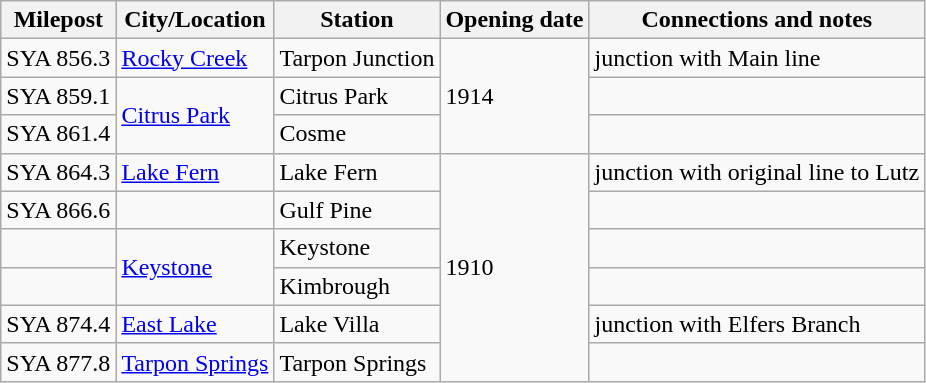<table class="wikitable">
<tr>
<th>Milepost</th>
<th>City/Location</th>
<th>Station</th>
<th>Opening date</th>
<th>Connections and notes</th>
</tr>
<tr>
<td>SYA 856.3</td>
<td><a href='#'>Rocky Creek</a></td>
<td>Tarpon Junction</td>
<td ! rowspan="3">1914</td>
<td>junction with Main line</td>
</tr>
<tr>
<td>SYA 859.1</td>
<td ! rowspan="2"><a href='#'>Citrus Park</a></td>
<td>Citrus Park</td>
<td></td>
</tr>
<tr>
<td>SYA 861.4</td>
<td>Cosme</td>
<td></td>
</tr>
<tr>
<td>SYA 864.3</td>
<td><a href='#'>Lake Fern</a></td>
<td>Lake Fern</td>
<td ! rowspan="6">1910</td>
<td>junction with original line to Lutz</td>
</tr>
<tr>
<td>SYA 866.6</td>
<td></td>
<td>Gulf Pine</td>
<td></td>
</tr>
<tr>
<td></td>
<td ! rowspan="2"><a href='#'>Keystone</a></td>
<td>Keystone</td>
<td></td>
</tr>
<tr>
<td></td>
<td>Kimbrough</td>
<td></td>
</tr>
<tr>
<td>SYA 874.4</td>
<td><a href='#'>East Lake</a></td>
<td>Lake Villa</td>
<td>junction with Elfers Branch</td>
</tr>
<tr>
<td>SYA 877.8</td>
<td><a href='#'>Tarpon Springs</a></td>
<td>Tarpon Springs</td>
<td></td>
</tr>
</table>
